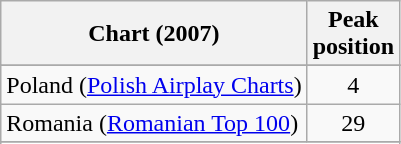<table class="wikitable sortable">
<tr>
<th align="left">Chart (2007)</th>
<th align="center">Peak<br>position</th>
</tr>
<tr>
</tr>
<tr>
</tr>
<tr>
</tr>
<tr>
<td>Poland (<a href='#'>Polish Airplay Charts</a>)</td>
<td style="text-align:center;">4</td>
</tr>
<tr>
<td align="left">Romania (<a href='#'>Romanian Top 100</a>)</td>
<td align="center">29</td>
</tr>
<tr>
</tr>
<tr>
</tr>
</table>
